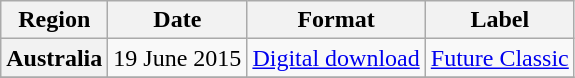<table class="wikitable plainrowheaders">
<tr>
<th>Region</th>
<th>Date</th>
<th>Format</th>
<th>Label</th>
</tr>
<tr>
<th scope="row">Australia</th>
<td>19 June 2015</td>
<td><a href='#'>Digital download</a></td>
<td><a href='#'>Future Classic</a></td>
</tr>
<tr>
</tr>
</table>
